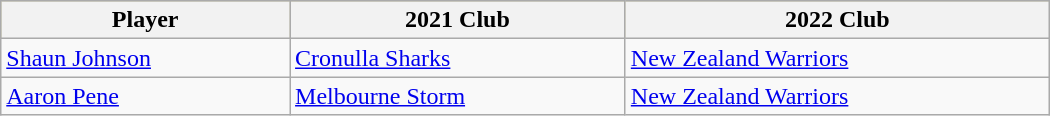<table class="wikitable sortable" style="width:700px;">
<tr bgcolor=#bdb76b>
<th>Player</th>
<th>2021 Club</th>
<th>2022 Club</th>
</tr>
<tr>
<td data-sort-value="Johnson, Shaun"><a href='#'>Shaun Johnson</a></td>
<td> <a href='#'>Cronulla Sharks</a></td>
<td> <a href='#'>New Zealand Warriors</a></td>
</tr>
<tr>
<td data-sort-value="Pene, Aaron"><a href='#'>Aaron Pene</a></td>
<td> <a href='#'>Melbourne Storm</a></td>
<td> <a href='#'>New Zealand Warriors</a></td>
</tr>
</table>
